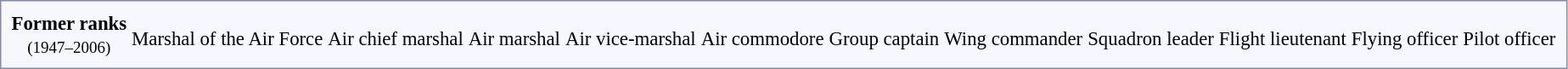<table style="border:1px solid #8888aa; background-color:#f7f8ff; padding:5px; font-size:95%; margin: 0px 12px 12px 0px;">
<tr style="text-align:center;">
<td rowspan=2><strong>Former ranks</strong><br><small>(1947–2006)</small></td>
<td colspan=2></td>
<td colspan=2></td>
<td colspan=2></td>
<td colspan=2></td>
<td colspan=2></td>
<td colspan=2></td>
<td colspan=2></td>
<td colspan=2></td>
<td colspan=2></td>
<td colspan=3></td>
<td colspan=3></td>
</tr>
<tr style="text-align:center;">
<td colspan=2>Marshal of the Air Force</td>
<td colspan=2>Air chief marshal</td>
<td colspan=2>Air marshal</td>
<td colspan=2>Air vice-marshal</td>
<td colspan=2>Air commodore</td>
<td colspan=2>Group captain</td>
<td colspan=2>Wing commander</td>
<td colspan=2>Squadron leader</td>
<td colspan=2>Flight lieutenant</td>
<td colspan=3>Flying officer</td>
<td colspan=3>Pilot officer</td>
</tr>
</table>
